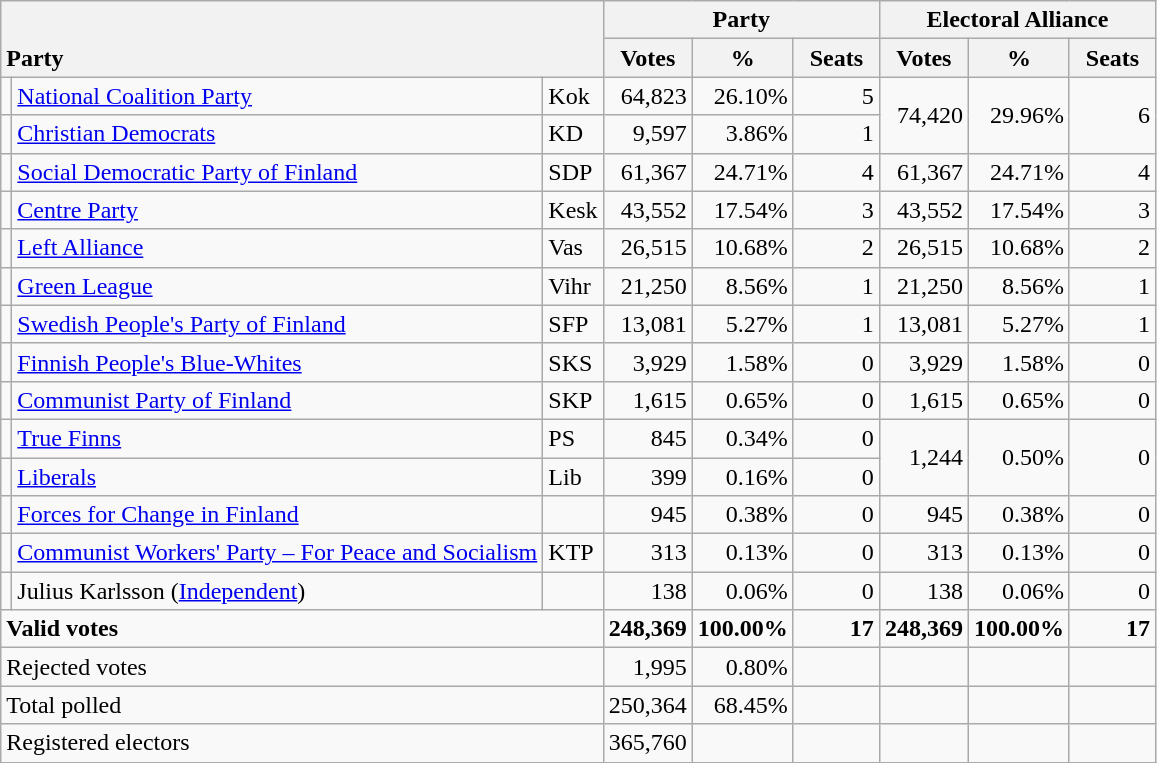<table class="wikitable" border="1" style="text-align:right;">
<tr>
<th style="text-align:left;" valign=bottom rowspan=2 colspan=3>Party</th>
<th colspan=3>Party</th>
<th colspan=3>Electoral Alliance</th>
</tr>
<tr>
<th align=center valign=bottom width="50">Votes</th>
<th align=center valign=bottom width="50">%</th>
<th align=center valign=bottom width="50">Seats</th>
<th align=center valign=bottom width="50">Votes</th>
<th align=center valign=bottom width="50">%</th>
<th align=center valign=bottom width="50">Seats</th>
</tr>
<tr>
<td></td>
<td align=left><a href='#'>National Coalition Party</a></td>
<td align=left>Kok</td>
<td>64,823</td>
<td>26.10%</td>
<td>5</td>
<td rowspan=2>74,420</td>
<td rowspan=2>29.96%</td>
<td rowspan=2>6</td>
</tr>
<tr>
<td></td>
<td align=left><a href='#'>Christian Democrats</a></td>
<td align=left>KD</td>
<td>9,597</td>
<td>3.86%</td>
<td>1</td>
</tr>
<tr>
<td></td>
<td align=left style="white-space: nowrap;"><a href='#'>Social Democratic Party of Finland</a></td>
<td align=left>SDP</td>
<td>61,367</td>
<td>24.71%</td>
<td>4</td>
<td>61,367</td>
<td>24.71%</td>
<td>4</td>
</tr>
<tr>
<td></td>
<td align=left><a href='#'>Centre Party</a></td>
<td align=left>Kesk</td>
<td>43,552</td>
<td>17.54%</td>
<td>3</td>
<td>43,552</td>
<td>17.54%</td>
<td>3</td>
</tr>
<tr>
<td></td>
<td align=left><a href='#'>Left Alliance</a></td>
<td align=left>Vas</td>
<td>26,515</td>
<td>10.68%</td>
<td>2</td>
<td>26,515</td>
<td>10.68%</td>
<td>2</td>
</tr>
<tr>
<td></td>
<td align=left><a href='#'>Green League</a></td>
<td align=left>Vihr</td>
<td>21,250</td>
<td>8.56%</td>
<td>1</td>
<td>21,250</td>
<td>8.56%</td>
<td>1</td>
</tr>
<tr>
<td></td>
<td align=left><a href='#'>Swedish People's Party of Finland</a></td>
<td align=left>SFP</td>
<td>13,081</td>
<td>5.27%</td>
<td>1</td>
<td>13,081</td>
<td>5.27%</td>
<td>1</td>
</tr>
<tr>
<td></td>
<td align=left><a href='#'>Finnish People's Blue-Whites</a></td>
<td align=left>SKS</td>
<td>3,929</td>
<td>1.58%</td>
<td>0</td>
<td>3,929</td>
<td>1.58%</td>
<td>0</td>
</tr>
<tr>
<td></td>
<td align=left><a href='#'>Communist Party of Finland</a></td>
<td align=left>SKP</td>
<td>1,615</td>
<td>0.65%</td>
<td>0</td>
<td>1,615</td>
<td>0.65%</td>
<td>0</td>
</tr>
<tr>
<td></td>
<td align=left><a href='#'>True Finns</a></td>
<td align=left>PS</td>
<td>845</td>
<td>0.34%</td>
<td>0</td>
<td rowspan=2>1,244</td>
<td rowspan=2>0.50%</td>
<td rowspan=2>0</td>
</tr>
<tr>
<td></td>
<td align=left><a href='#'>Liberals</a></td>
<td align=left>Lib</td>
<td>399</td>
<td>0.16%</td>
<td>0</td>
</tr>
<tr>
<td></td>
<td align=left><a href='#'>Forces for Change in Finland</a></td>
<td align=left></td>
<td>945</td>
<td>0.38%</td>
<td>0</td>
<td>945</td>
<td>0.38%</td>
<td>0</td>
</tr>
<tr>
<td></td>
<td align=left><a href='#'>Communist Workers' Party – For Peace and Socialism</a></td>
<td align=left>KTP</td>
<td>313</td>
<td>0.13%</td>
<td>0</td>
<td>313</td>
<td>0.13%</td>
<td>0</td>
</tr>
<tr>
<td></td>
<td align=left>Julius Karlsson (<a href='#'>Independent</a>)</td>
<td align=left></td>
<td>138</td>
<td>0.06%</td>
<td>0</td>
<td>138</td>
<td>0.06%</td>
<td>0</td>
</tr>
<tr style="font-weight:bold">
<td align=left colspan=3>Valid votes</td>
<td>248,369</td>
<td>100.00%</td>
<td>17</td>
<td>248,369</td>
<td>100.00%</td>
<td>17</td>
</tr>
<tr>
<td align=left colspan=3>Rejected votes</td>
<td>1,995</td>
<td>0.80%</td>
<td></td>
<td></td>
<td></td>
<td></td>
</tr>
<tr>
<td align=left colspan=3>Total polled</td>
<td>250,364</td>
<td>68.45%</td>
<td></td>
<td></td>
<td></td>
<td></td>
</tr>
<tr>
<td align=left colspan=3>Registered electors</td>
<td>365,760</td>
<td></td>
<td></td>
<td></td>
<td></td>
<td></td>
</tr>
</table>
